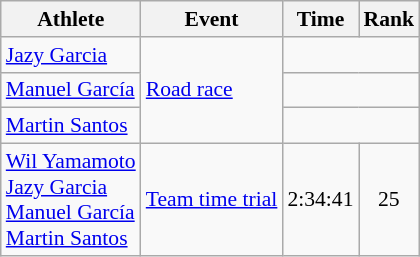<table class="wikitable" style="font-size:90%">
<tr>
<th>Athlete</th>
<th>Event</th>
<th>Time</th>
<th>Rank</th>
</tr>
<tr align=center>
<td align=left><a href='#'>Jazy Garcia</a></td>
<td align=left rowspan=3><a href='#'>Road race</a></td>
<td colspan=2></td>
</tr>
<tr align=center>
<td align=left><a href='#'>Manuel García</a></td>
<td colspan=2></td>
</tr>
<tr align=center>
<td align=left><a href='#'>Martin Santos</a></td>
<td colspan=2></td>
</tr>
<tr align=center>
<td align=left><a href='#'>Wil Yamamoto</a><br><a href='#'>Jazy Garcia</a><br><a href='#'>Manuel García</a><br><a href='#'>Martin Santos</a></td>
<td align=left><a href='#'>Team time trial</a></td>
<td>2:34:41</td>
<td>25</td>
</tr>
</table>
